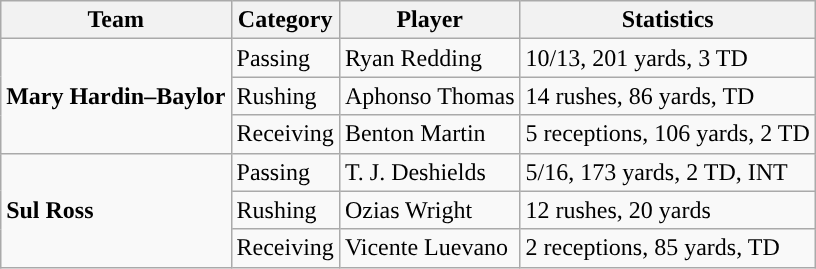<table class="wikitable" style="float: right;">
<tr>
<th>Team</th>
<th>Category</th>
<th>Player</th>
<th>Statistics</th>
</tr>
<tr>
<td rowspan=3><strong>Mary Hardin–Baylor</strong></td>
<td>Passing</td>
<td>Ryan Redding</td>
<td>10/13, 201 yards, 3 TD</td>
</tr>
<tr>
<td>Rushing</td>
<td>Aphonso Thomas</td>
<td>14 rushes, 86 yards, TD</td>
</tr>
<tr>
<td>Receiving</td>
<td>Benton Martin</td>
<td>5 receptions, 106 yards, 2 TD</td>
</tr>
<tr>
<td rowspan=3><strong>Sul Ross</strong></td>
<td>Passing</td>
<td>T. J. Deshields</td>
<td>5/16, 173 yards, 2 TD, INT</td>
</tr>
<tr>
<td>Rushing</td>
<td>Ozias Wright</td>
<td>12 rushes, 20 yards</td>
</tr>
<tr>
<td>Receiving</td>
<td>Vicente Luevano</td>
<td>2 receptions, 85 yards, TD</td>
</tr>
</table>
